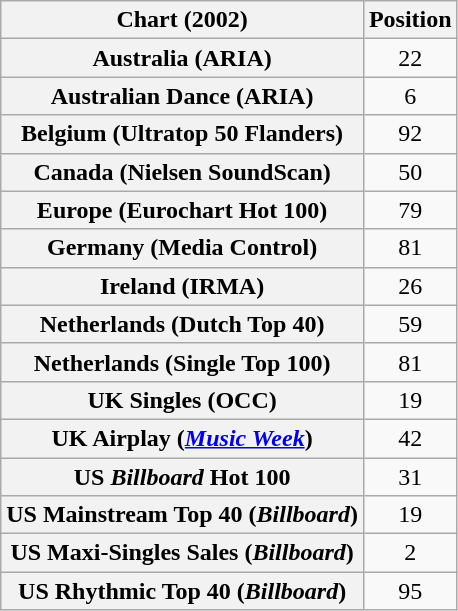<table class="wikitable sortable plainrowheaders">
<tr>
<th scope="col">Chart (2002)</th>
<th scope="col">Position</th>
</tr>
<tr>
<th scope="row">Australia (ARIA)</th>
<td style="text-align:center;">22</td>
</tr>
<tr>
<th scope="row">Australian Dance (ARIA)</th>
<td style="text-align:center;">6</td>
</tr>
<tr>
<th scope="row">Belgium (Ultratop 50 Flanders)</th>
<td style="text-align:center;">92</td>
</tr>
<tr>
<th scope="row">Canada (Nielsen SoundScan)</th>
<td style="text-align:center;">50</td>
</tr>
<tr>
<th scope="row">Europe (Eurochart Hot 100)</th>
<td style="text-align:center;">79</td>
</tr>
<tr>
<th scope="row">Germany (Media Control)</th>
<td style="text-align:center;">81</td>
</tr>
<tr>
<th scope="row">Ireland (IRMA)</th>
<td style="text-align:center;">26</td>
</tr>
<tr>
<th scope="row">Netherlands (Dutch Top 40)</th>
<td style="text-align:center;">59</td>
</tr>
<tr>
<th scope="row">Netherlands (Single Top 100)</th>
<td style="text-align:center;">81</td>
</tr>
<tr>
<th scope="row">UK Singles (OCC)</th>
<td style="text-align:center;">19</td>
</tr>
<tr>
<th scope="row">UK Airplay (<em><a href='#'>Music Week</a></em>)</th>
<td style="text-align:center;">42</td>
</tr>
<tr>
<th scope="row">US <em>Billboard</em> Hot 100</th>
<td style="text-align:center;">31</td>
</tr>
<tr>
<th scope="row">US Mainstream Top 40 (<em>Billboard</em>)</th>
<td style="text-align:center;">19</td>
</tr>
<tr>
<th scope="row">US Maxi-Singles Sales (<em>Billboard</em>)</th>
<td style="text-align:center;">2</td>
</tr>
<tr>
<th scope="row">US Rhythmic Top 40 (<em>Billboard</em>)</th>
<td style="text-align:center;">95</td>
</tr>
</table>
